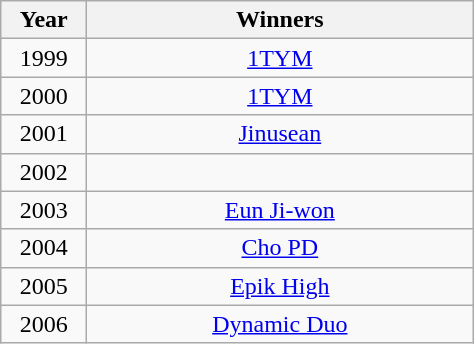<table class="wikitable" style="text-align:center;">
<tr>
<th width="50">Year</th>
<th width="250">Winners</th>
</tr>
<tr>
<td>1999</td>
<td><a href='#'>1TYM</a></td>
</tr>
<tr>
<td>2000</td>
<td><a href='#'>1TYM</a></td>
</tr>
<tr>
<td>2001</td>
<td><a href='#'>Jinusean</a></td>
</tr>
<tr>
<td>2002</td>
<td></td>
</tr>
<tr>
<td>2003</td>
<td><a href='#'>Eun Ji-won</a></td>
</tr>
<tr>
<td>2004</td>
<td><a href='#'>Cho PD</a></td>
</tr>
<tr>
<td>2005</td>
<td><a href='#'>Epik High</a></td>
</tr>
<tr>
<td>2006</td>
<td><a href='#'>Dynamic Duo</a></td>
</tr>
</table>
